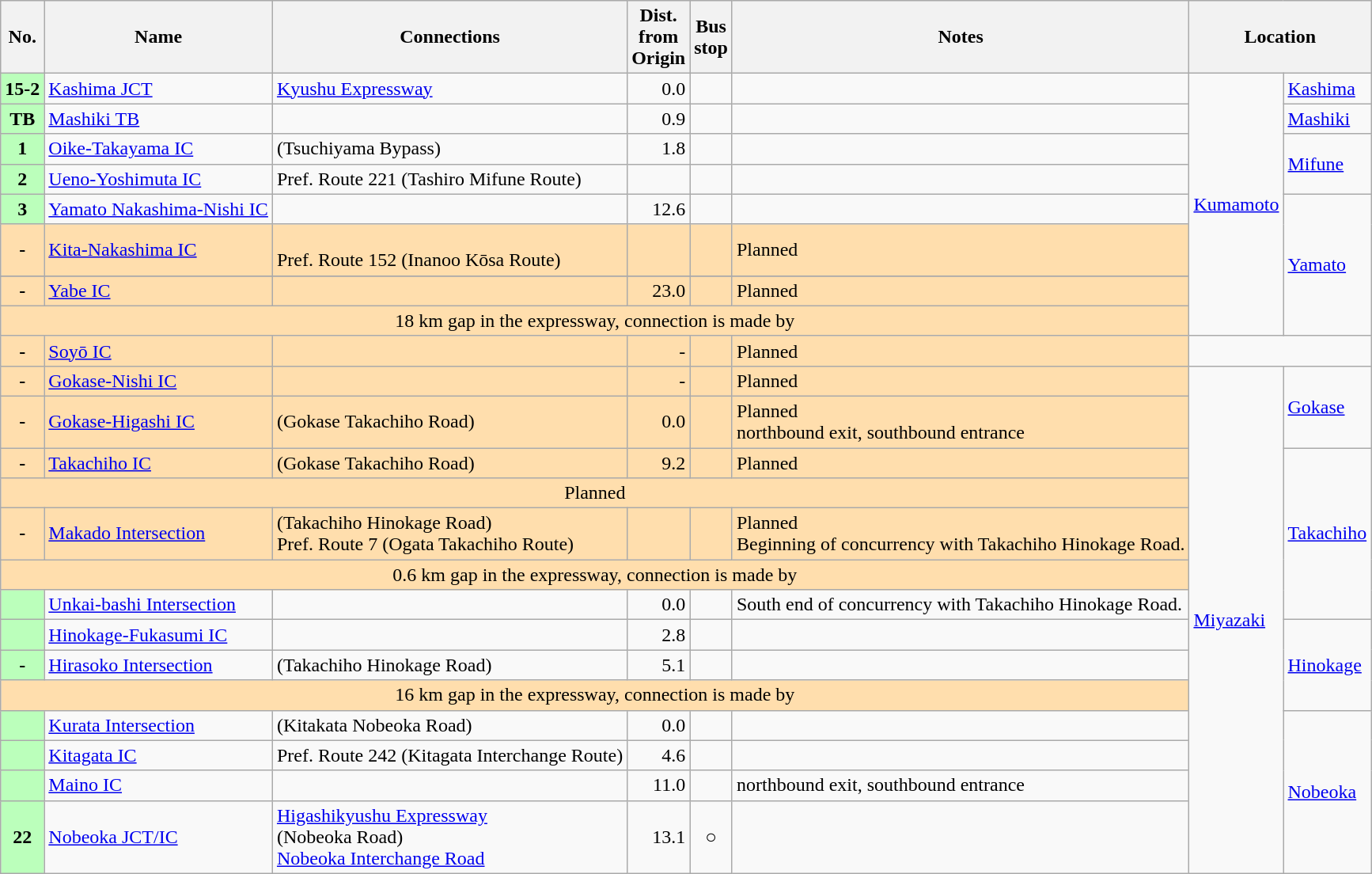<table class="wikitable">
<tr>
<th>No.</th>
<th>Name</th>
<th>Connections</th>
<th>Dist.<br>from<br>Origin</th>
<th>Bus<br>stop</th>
<th>Notes</th>
<th colspan="2">Location</th>
</tr>
<tr>
<th style="background-color: #BFB;">15-2</th>
<td><a href='#'>Kashima JCT</a></td>
<td> <a href='#'>Kyushu Expressway</a></td>
<td style="text-align: right;">0.0</td>
<td></td>
<td></td>
<td rowspan="9" style="width:1em;"><a href='#'>Kumamoto</a></td>
<td><a href='#'>Kashima</a></td>
</tr>
<tr>
<th style="background-color: #BFB;">TB</th>
<td><a href='#'>Mashiki TB</a></td>
<td></td>
<td style="text-align: right;">0.9</td>
<td></td>
<td></td>
<td><a href='#'>Mashiki</a></td>
</tr>
<tr>
<th style="background-color: #BFB;">1</th>
<td><a href='#'>Oike-Takayama IC</a></td>
<td> (Tsuchiyama Bypass)</td>
<td style="text-align: right;">1.8</td>
<td></td>
<td></td>
<td rowspan="2"><a href='#'>Mifune</a></td>
</tr>
<tr>
<th style="background-color:#BFB; ">2</th>
<td><a href='#'>Ueno-Yoshimuta IC</a></td>
<td>Pref. Route 221 (Tashiro Mifune Route)</td>
<td style="text-align: right;"></td>
<td></td>
<td></td>
</tr>
<tr>
<th style="background-color:#BFB; ">3</th>
<td><a href='#'>Yamato Nakashima-Nishi IC</a></td>
<td></td>
<td style="text-align: right; ">12.6</td>
<td></td>
<td></td>
<td rowspan="5"><a href='#'>Yamato</a></td>
</tr>
<tr>
<th style="background-color:#ffdead; ">-</th>
<td style="background-color:#ffdead; "><a href='#'>Kita-Nakashima IC</a></td>
<td style="background-color:#ffdead; "><br>Pref. Route 152 (Inanoo Kōsa Route)</td>
<td style="background-color:#ffdead; text-align: right; "></td>
<td style="background-color:#ffdead; "></td>
<td style="background-color:#ffdead; ">Planned</td>
</tr>
<tr>
</tr>
<tr>
<th style="background-color:#ffdead; ">-</th>
<td style="background-color:#ffdead; "><a href='#'>Yabe IC</a></td>
<td style="background-color:#ffdead; "></td>
<td style="background-color:#ffdead; text-align: right; ">23.0</td>
<td style="background-color:#ffdead; "></td>
<td style="background-color:#ffdead; ">Planned</td>
</tr>
<tr>
<td colspan=6 style="text-align:center; background-color:#ffdead;">18 km gap in the expressway, connection is made by </td>
</tr>
<tr>
<th style="background-color:#ffdead; ">-</th>
<td style="background-color:#ffdead; "><a href='#'>Soyō IC</a></td>
<td style="background-color:#ffdead; "></td>
<td style="background-color:#ffdead; text-align: right; ">-</td>
<td style="background-color:#ffdead; "></td>
<td style="background-color:#ffdead; ">Planned</td>
</tr>
<tr>
<th style="background-color:#ffdead; ">-</th>
<td style="background-color:#ffdead; "><a href='#'>Gokase-Nishi IC</a></td>
<td style="background-color:#ffdead; "></td>
<td style="background-color:#ffdead; text-align: right; ">-</td>
<td style="background-color:#ffdead; "></td>
<td style="background-color:#ffdead; ">Planned</td>
<td rowspan="14" style="width:1em;"><a href='#'>Miyazaki</a></td>
<td rowspan="2"><a href='#'>Gokase</a></td>
</tr>
<tr>
<th style="background-color:#ffdead; ">-</th>
<td style="background-color:#ffdead; "><a href='#'>Gokase-Higashi IC</a></td>
<td style="background-color:#ffdead; "> (Gokase Takachiho Road)</td>
<td style="background-color:#ffdead; text-align: right; ">0.0</td>
<td style="background-color:#ffdead; "></td>
<td style="background-color:#ffdead; ">Planned<br>northbound exit, southbound entrance</td>
</tr>
<tr>
<th style="background-color:#ffdead; ">-</th>
<td style="background-color:#ffdead; "><a href='#'>Takachiho IC</a></td>
<td style="background-color:#ffdead; "> (Gokase Takachiho Road)</td>
<td style="background-color:#ffdead; text-align: right; ">9.2</td>
<td style="background-color:#ffdead; "></td>
<td style="background-color:#ffdead; ">Planned</td>
<td rowspan="5"><a href='#'>Takachiho</a></td>
</tr>
<tr>
<td colspan=6 style="text-align:center; background-color:#ffdead;">Planned</td>
</tr>
<tr>
<th style="background-color:#ffdead; ">-</th>
<td style="background-color:#ffdead; "><a href='#'>Makado Intersection</a></td>
<td style="background-color:#ffdead; "> (Takachiho Hinokage Road)<br>Pref. Route 7 (Ogata Takachiho Route)</td>
<td style="background-color:#ffdead; text-align: right; "></td>
<td style="background-color:#ffdead; "></td>
<td style="background-color:#ffdead; ">Planned<br>Beginning of concurrency with Takachiho Hinokage Road.</td>
</tr>
<tr>
<td colspan=6 style="text-align:center; background-color:#ffdead;">0.6 km gap in the expressway, connection is made by </td>
</tr>
<tr>
<th style="background-color:#BFB; "></th>
<td><a href='#'>Unkai-bashi Intersection</a></td>
<td></td>
<td style="text-align: right;">0.0</td>
<td></td>
<td>South end of concurrency with Takachiho Hinokage Road.</td>
</tr>
<tr>
<th style="background-color:#BFB; "></th>
<td><a href='#'>Hinokage-Fukasumi IC</a></td>
<td></td>
<td style="text-align: right; ">2.8</td>
<td></td>
<td></td>
<td rowspan="3"><a href='#'>Hinokage</a></td>
</tr>
<tr>
<th style="background-color:#BFB; ">-</th>
<td><a href='#'>Hirasoko Intersection</a></td>
<td> (Takachiho Hinokage Road)</td>
<td style="text-align: right; ">5.1</td>
<td></td>
<td></td>
</tr>
<tr>
<td colspan=6 style="text-align:center; background-color:#ffdead;">16 km gap in the expressway, connection is made by </td>
</tr>
<tr>
<th style="background-color: #BFB;"></th>
<td><a href='#'>Kurata Intersection</a></td>
<td> (Kitakata Nobeoka Road)</td>
<td style="text-align: right;">0.0</td>
<td></td>
<td></td>
<td rowspan="4"><a href='#'>Nobeoka</a></td>
</tr>
<tr>
<th style="background-color: #BFB;"></th>
<td><a href='#'>Kitagata IC</a></td>
<td>Pref. Route 242 (Kitagata Interchange Route)</td>
<td style="text-align: right;">4.6</td>
<td></td>
<td></td>
</tr>
<tr>
<th style="background-color: #BFB;"></th>
<td><a href='#'>Maino IC</a></td>
<td></td>
<td style="text-align: right;">11.0</td>
<td></td>
<td>northbound exit, southbound entrance</td>
</tr>
<tr>
<th style="background-color: #BFB;">22</th>
<td><a href='#'>Nobeoka JCT/IC</a></td>
<td> <a href='#'>Higashikyushu Expressway</a><br> (Nobeoka Road)<br><a href='#'>Nobeoka Interchange Road</a></td>
<td style="text-align: right;">13.1</td>
<td style="text-align: center;">○</td>
<td></td>
</tr>
</table>
